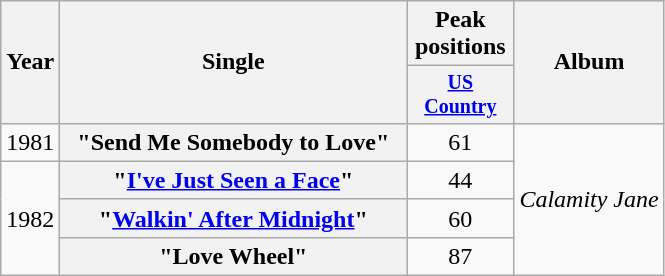<table class="wikitable plainrowheaders" style="text-align:center;">
<tr>
<th rowspan="2">Year</th>
<th rowspan="2" style="width:14em;">Single</th>
<th>Peak<br>positions</th>
<th rowspan="2">Album</th>
</tr>
<tr style="font-size:smaller;">
<th width="65"><a href='#'>US Country</a></th>
</tr>
<tr>
<td>1981</td>
<th scope="row">"Send Me Somebody to Love"</th>
<td>61</td>
<td align="left" rowspan="4"><em>Calamity Jane</em></td>
</tr>
<tr>
<td rowspan="3">1982</td>
<th scope="row">"<a href='#'>I've Just Seen a Face</a>"</th>
<td>44</td>
</tr>
<tr>
<th scope="row">"<a href='#'>Walkin' After Midnight</a>"</th>
<td>60</td>
</tr>
<tr>
<th scope="row">"Love Wheel"</th>
<td>87</td>
</tr>
</table>
